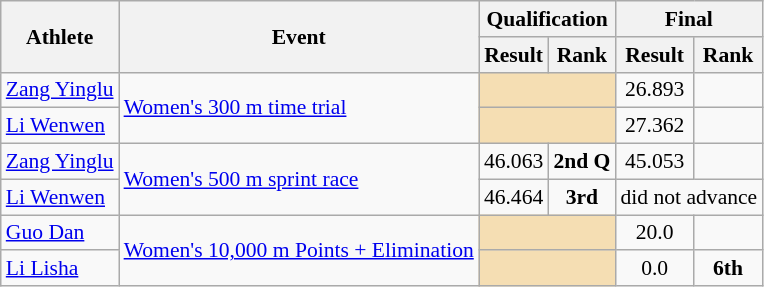<table class="wikitable" style="font-size:90%;">
<tr>
<th rowspan=2>Athlete</th>
<th rowspan=2>Event</th>
<th colspan=2>Qualification</th>
<th colspan=2>Final</th>
</tr>
<tr>
<th>Result</th>
<th>Rank</th>
<th>Result</th>
<th>Rank</th>
</tr>
<tr>
<td><a href='#'>Zang Yinglu</a></td>
<td rowspan=2><a href='#'>Women's 300 m time trial</a></td>
<td style="background:wheat;" colspan="2"></td>
<td align=center>26.893</td>
<td align=center></td>
</tr>
<tr>
<td><a href='#'>Li Wenwen</a></td>
<td style="background:wheat;" colspan="2"></td>
<td align=center>27.362</td>
<td align=center></td>
</tr>
<tr>
<td><a href='#'>Zang Yinglu</a></td>
<td rowspan=2><a href='#'>Women's 500 m sprint race</a></td>
<td align=center>46.063</td>
<td align=center><strong>2nd Q</strong></td>
<td align=center>45.053</td>
<td align=center></td>
</tr>
<tr>
<td><a href='#'>Li Wenwen</a></td>
<td align=center>46.464</td>
<td align=center><strong>3rd</strong></td>
<td style="text-align:center;" colspan="2">did not advance</td>
</tr>
<tr>
<td><a href='#'>Guo Dan</a></td>
<td rowspan=2><a href='#'>Women's 10,000 m Points + Elimination</a></td>
<td style="background:wheat;" colspan="2"></td>
<td align=center>20.0</td>
<td align=center></td>
</tr>
<tr>
<td><a href='#'>Li Lisha</a></td>
<td style="background:wheat;" colspan="2"></td>
<td align=center>0.0</td>
<td align=center><strong>6th</strong></td>
</tr>
</table>
